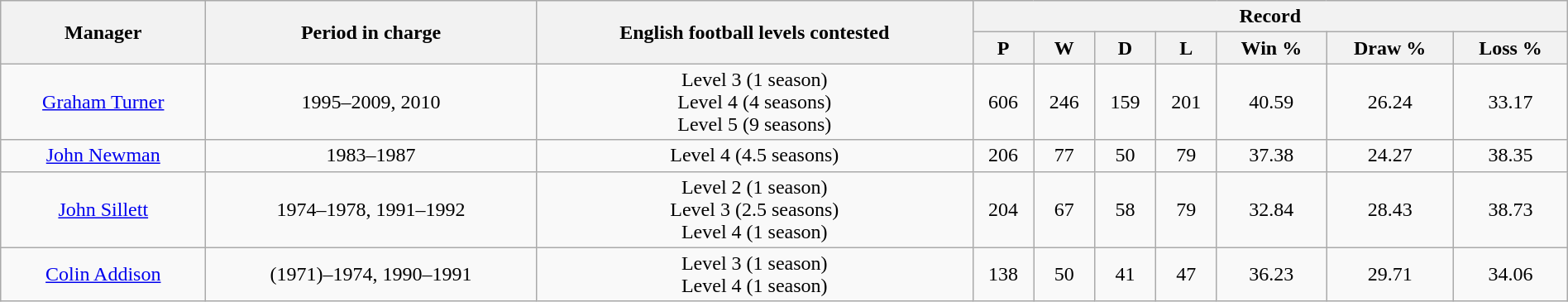<table class="wikitable" style="width:100%; text-align:center;">
<tr>
<th rowspan="2">Manager</th>
<th rowspan="2">Period in charge</th>
<th rowspan="2">English football levels contested</th>
<th colspan="7">Record</th>
</tr>
<tr>
<th>P</th>
<th>W</th>
<th>D</th>
<th>L</th>
<th>Win %</th>
<th>Draw %</th>
<th>Loss %</th>
</tr>
<tr>
<td><a href='#'>Graham Turner</a></td>
<td>1995–2009, 2010</td>
<td>Level 3 (1 season)<br>Level 4 (4 seasons)<br>Level 5 (9 seasons)</td>
<td>606</td>
<td>246</td>
<td>159</td>
<td>201</td>
<td>40.59</td>
<td>26.24</td>
<td>33.17</td>
</tr>
<tr>
<td><a href='#'>John Newman</a></td>
<td>1983–1987</td>
<td>Level 4 (4.5 seasons)</td>
<td>206</td>
<td>77</td>
<td>50</td>
<td>79</td>
<td>37.38</td>
<td>24.27</td>
<td>38.35</td>
</tr>
<tr>
<td><a href='#'>John Sillett</a></td>
<td>1974–1978, 1991–1992</td>
<td>Level 2 (1 season)<br>Level 3 (2.5 seasons)<br>Level 4 (1 season)</td>
<td>204</td>
<td>67</td>
<td>58</td>
<td>79</td>
<td>32.84</td>
<td>28.43</td>
<td>38.73</td>
</tr>
<tr>
<td><a href='#'>Colin Addison</a></td>
<td>(1971)–1974, 1990–1991</td>
<td>Level 3 (1 season)<br>Level 4 (1 season)</td>
<td>138</td>
<td>50</td>
<td>41</td>
<td>47</td>
<td>36.23</td>
<td>29.71</td>
<td>34.06</td>
</tr>
</table>
